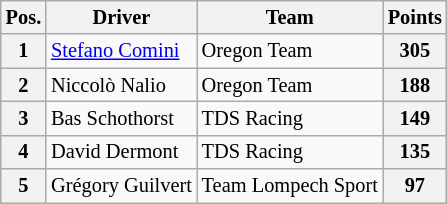<table class="wikitable" style="font-size: 85%">
<tr>
<th>Pos.</th>
<th>Driver</th>
<th>Team</th>
<th>Points</th>
</tr>
<tr>
<th>1</th>
<td> <a href='#'>Stefano Comini</a></td>
<td> Oregon Team</td>
<th>305</th>
</tr>
<tr>
<th>2</th>
<td> Niccolò Nalio</td>
<td> Oregon Team</td>
<th>188</th>
</tr>
<tr>
<th>3</th>
<td> Bas Schothorst</td>
<td> TDS Racing</td>
<th>149</th>
</tr>
<tr>
<th>4</th>
<td> David Dermont</td>
<td> TDS Racing</td>
<th>135</th>
</tr>
<tr>
<th>5</th>
<td> Grégory Guilvert</td>
<td> Team Lompech Sport</td>
<th>97</th>
</tr>
</table>
